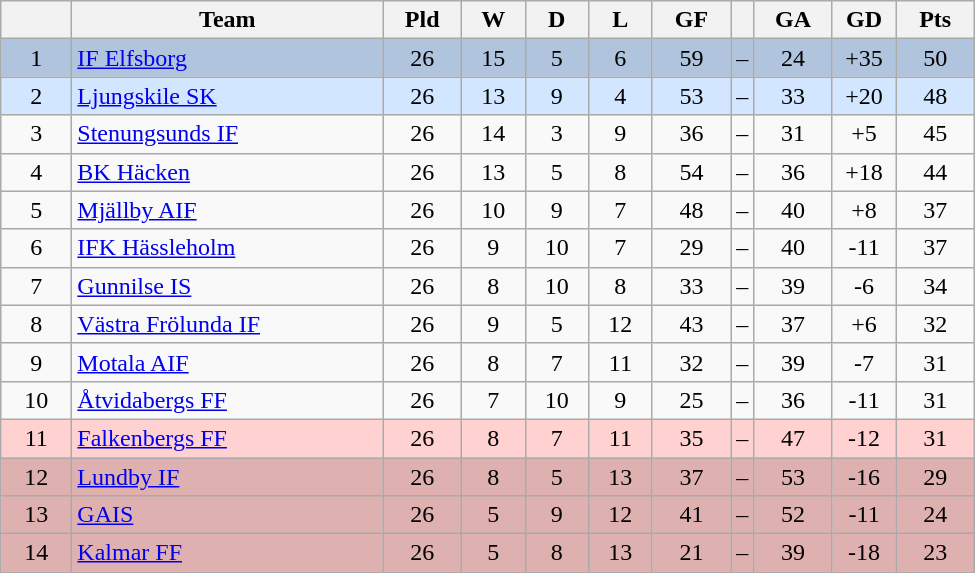<table class="wikitable" style="text-align: center">
<tr>
<th style="width: 40px;"></th>
<th style="width: 200px;">Team</th>
<th style="width: 45px;">Pld</th>
<th style="width: 35px;">W</th>
<th style="width: 35px;">D</th>
<th style="width: 35px;">L</th>
<th style="width: 45px;">GF</th>
<th></th>
<th style="width: 45px;">GA</th>
<th style="width: 35px;">GD</th>
<th style="width: 45px;">Pts</th>
</tr>
<tr style="background: #b0c4de">
<td>1</td>
<td style="text-align: left;"><a href='#'>IF Elfsborg</a></td>
<td>26</td>
<td>15</td>
<td>5</td>
<td>6</td>
<td>59</td>
<td>–</td>
<td>24</td>
<td>+35</td>
<td>50</td>
</tr>
<tr style="background: #d2e6ff">
<td>2</td>
<td style="text-align: left;"><a href='#'>Ljungskile SK</a></td>
<td>26</td>
<td>13</td>
<td>9</td>
<td>4</td>
<td>53</td>
<td>–</td>
<td>33</td>
<td>+20</td>
<td>48</td>
</tr>
<tr>
<td>3</td>
<td style="text-align: left;"><a href='#'>Stenungsunds IF</a></td>
<td>26</td>
<td>14</td>
<td>3</td>
<td>9</td>
<td>36</td>
<td>–</td>
<td>31</td>
<td>+5</td>
<td>45</td>
</tr>
<tr>
<td>4</td>
<td style="text-align: left;"><a href='#'>BK Häcken</a></td>
<td>26</td>
<td>13</td>
<td>5</td>
<td>8</td>
<td>54</td>
<td>–</td>
<td>36</td>
<td>+18</td>
<td>44</td>
</tr>
<tr>
<td>5</td>
<td style="text-align: left;"><a href='#'>Mjällby AIF</a></td>
<td>26</td>
<td>10</td>
<td>9</td>
<td>7</td>
<td>48</td>
<td>–</td>
<td>40</td>
<td>+8</td>
<td>37</td>
</tr>
<tr>
<td>6</td>
<td style="text-align: left;"><a href='#'>IFK Hässleholm</a></td>
<td>26</td>
<td>9</td>
<td>10</td>
<td>7</td>
<td>29</td>
<td>–</td>
<td>40</td>
<td>-11</td>
<td>37</td>
</tr>
<tr>
<td>7</td>
<td style="text-align: left;"><a href='#'>Gunnilse IS</a></td>
<td>26</td>
<td>8</td>
<td>10</td>
<td>8</td>
<td>33</td>
<td>–</td>
<td>39</td>
<td>-6</td>
<td>34</td>
</tr>
<tr>
<td>8</td>
<td style="text-align: left;"><a href='#'>Västra Frölunda IF</a></td>
<td>26</td>
<td>9</td>
<td>5</td>
<td>12</td>
<td>43</td>
<td>–</td>
<td>37</td>
<td>+6</td>
<td>32</td>
</tr>
<tr>
<td>9</td>
<td style="text-align: left;"><a href='#'>Motala AIF</a></td>
<td>26</td>
<td>8</td>
<td>7</td>
<td>11</td>
<td>32</td>
<td>–</td>
<td>39</td>
<td>-7</td>
<td>31</td>
</tr>
<tr>
<td>10</td>
<td style="text-align: left;"><a href='#'>Åtvidabergs FF</a></td>
<td>26</td>
<td>7</td>
<td>10</td>
<td>9</td>
<td>25</td>
<td>–</td>
<td>36</td>
<td>-11</td>
<td>31</td>
</tr>
<tr style="background: #ffd1d1">
<td>11</td>
<td style="text-align: left;"><a href='#'>Falkenbergs FF</a></td>
<td>26</td>
<td>8</td>
<td>7</td>
<td>11</td>
<td>35</td>
<td>–</td>
<td>47</td>
<td>-12</td>
<td>31</td>
</tr>
<tr style="background: #deb0b0">
<td>12</td>
<td style="text-align: left;"><a href='#'>Lundby IF</a></td>
<td>26</td>
<td>8</td>
<td>5</td>
<td>13</td>
<td>37</td>
<td>–</td>
<td>53</td>
<td>-16</td>
<td>29</td>
</tr>
<tr style="background: #deb0b0">
<td>13</td>
<td style="text-align: left;"><a href='#'>GAIS</a></td>
<td>26</td>
<td>5</td>
<td>9</td>
<td>12</td>
<td>41</td>
<td>–</td>
<td>52</td>
<td>-11</td>
<td>24</td>
</tr>
<tr style="background: #deb0b0">
<td>14</td>
<td style="text-align: left;"><a href='#'>Kalmar FF</a></td>
<td>26</td>
<td>5</td>
<td>8</td>
<td>13</td>
<td>21</td>
<td>–</td>
<td>39</td>
<td>-18</td>
<td>23</td>
</tr>
</table>
